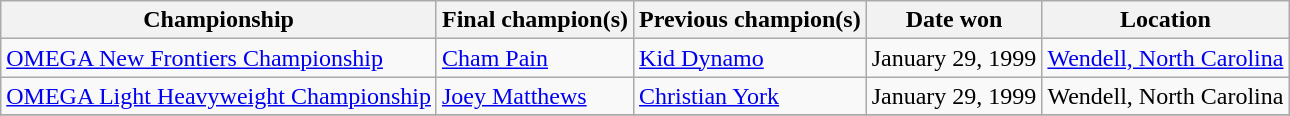<table class="wikitable">
<tr>
<th>Championship</th>
<th>Final champion(s)</th>
<th>Previous champion(s)</th>
<th>Date won</th>
<th>Location</th>
</tr>
<tr>
<td><a href='#'>OMEGA New Frontiers Championship</a></td>
<td><a href='#'>Cham Pain</a></td>
<td><a href='#'>Kid Dynamo</a></td>
<td>January 29, 1999</td>
<td><a href='#'>Wendell, North Carolina</a></td>
</tr>
<tr>
<td><a href='#'>OMEGA Light Heavyweight Championship</a></td>
<td><a href='#'>Joey Matthews</a></td>
<td><a href='#'>Christian York</a></td>
<td>January 29, 1999</td>
<td>Wendell, North Carolina</td>
</tr>
<tr>
</tr>
</table>
